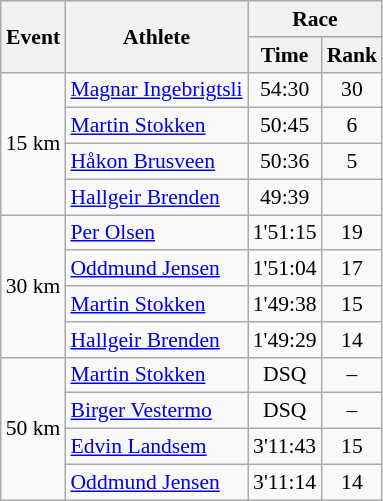<table class="wikitable" border="1" style="font-size:90%">
<tr>
<th rowspan=2>Event</th>
<th rowspan=2>Athlete</th>
<th colspan=2>Race</th>
</tr>
<tr>
<th>Time</th>
<th>Rank</th>
</tr>
<tr>
<td rowspan=4>15 km</td>
<td><a href='#'>Magnar Ingebrigtsli</a></td>
<td align=center>54:30</td>
<td align=center>30</td>
</tr>
<tr>
<td><a href='#'>Martin Stokken</a></td>
<td align=center>50:45</td>
<td align=center>6</td>
</tr>
<tr>
<td><a href='#'>Håkon Brusveen</a></td>
<td align=center>50:36</td>
<td align=center>5</td>
</tr>
<tr>
<td><a href='#'>Hallgeir Brenden</a></td>
<td align=center>49:39</td>
<td align=center></td>
</tr>
<tr>
<td rowspan=4>30 km</td>
<td><a href='#'>Per Olsen</a></td>
<td align=center>1'51:15</td>
<td align=center>19</td>
</tr>
<tr>
<td><a href='#'>Oddmund Jensen</a></td>
<td align=center>1'51:04</td>
<td align=center>17</td>
</tr>
<tr>
<td><a href='#'>Martin Stokken</a></td>
<td align=center>1'49:38</td>
<td align=center>15</td>
</tr>
<tr>
<td><a href='#'>Hallgeir Brenden</a></td>
<td align=center>1'49:29</td>
<td align=center>14</td>
</tr>
<tr>
<td rowspan=4>50 km</td>
<td><a href='#'>Martin Stokken</a></td>
<td align=center>DSQ</td>
<td align=center>–</td>
</tr>
<tr>
<td><a href='#'>Birger Vestermo</a></td>
<td align=center>DSQ</td>
<td align=center>–</td>
</tr>
<tr>
<td><a href='#'>Edvin Landsem</a></td>
<td align=center>3'11:43</td>
<td align=center>15</td>
</tr>
<tr>
<td><a href='#'>Oddmund Jensen</a></td>
<td align=center>3'11:14</td>
<td align=center>14</td>
</tr>
</table>
